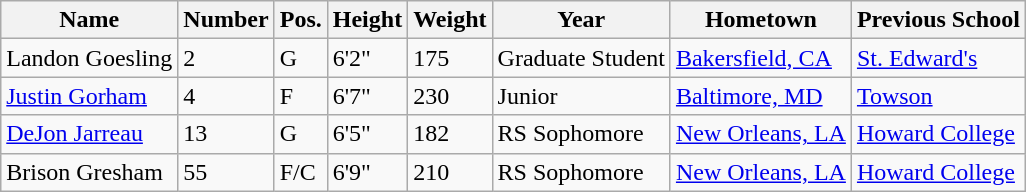<table class="wikitable sortable" border="1">
<tr>
<th>Name</th>
<th>Number</th>
<th>Pos.</th>
<th>Height</th>
<th>Weight</th>
<th>Year</th>
<th>Hometown</th>
<th class="unsortable">Previous School</th>
</tr>
<tr>
<td>Landon Goesling</td>
<td>2</td>
<td>G</td>
<td>6'2"</td>
<td>175</td>
<td>Graduate Student</td>
<td><a href='#'>Bakersfield, CA</a></td>
<td><a href='#'>St. Edward's</a></td>
</tr>
<tr>
<td><a href='#'>Justin Gorham</a></td>
<td>4</td>
<td>F</td>
<td>6'7"</td>
<td>230</td>
<td>Junior</td>
<td><a href='#'>Baltimore, MD</a></td>
<td><a href='#'>Towson</a></td>
</tr>
<tr>
<td><a href='#'>DeJon Jarreau</a></td>
<td>13</td>
<td>G</td>
<td>6'5"</td>
<td>182</td>
<td>RS Sophomore</td>
<td><a href='#'>New Orleans, LA</a></td>
<td><a href='#'>Howard College</a></td>
</tr>
<tr>
<td>Brison Gresham</td>
<td>55</td>
<td>F/C</td>
<td>6'9"</td>
<td>210</td>
<td>RS Sophomore</td>
<td><a href='#'>New Orleans, LA</a></td>
<td><a href='#'>Howard College</a></td>
</tr>
</table>
